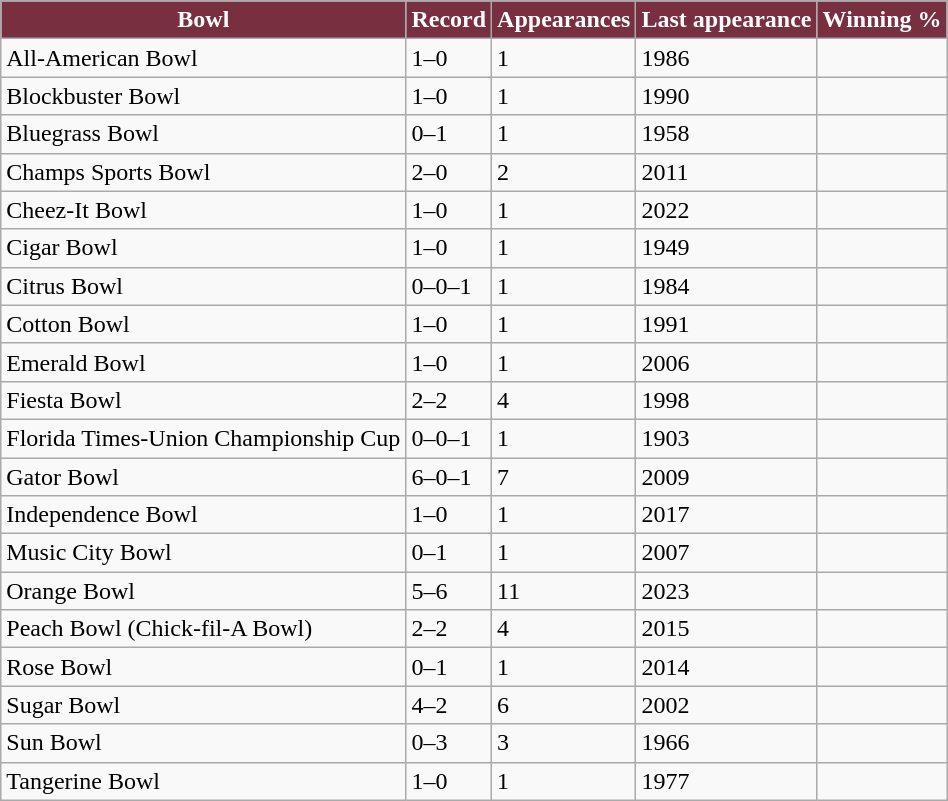<table class="wikitable sortable">
<tr>
<th style="background:#782F40; color:white;">Bowl</th>
<th style="background:#782F40; color:white;">Record</th>
<th style="background:#782F40; color:white;">Appearances</th>
<th style="background:#782F40; color:white;">Last appearance</th>
<th style="background:#782F40; color:white;">Winning %</th>
</tr>
<tr>
<td>All-American Bowl</td>
<td>1–0</td>
<td>1</td>
<td>1986</td>
<td></td>
</tr>
<tr>
<td>Blockbuster Bowl</td>
<td>1–0</td>
<td>1</td>
<td>1990</td>
<td></td>
</tr>
<tr>
<td>Bluegrass Bowl</td>
<td>0–1</td>
<td>1</td>
<td>1958</td>
<td></td>
</tr>
<tr>
<td>Champs Sports Bowl</td>
<td>2–0</td>
<td>2</td>
<td>2011</td>
<td></td>
</tr>
<tr>
<td>Cheez-It Bowl</td>
<td>1–0</td>
<td>1</td>
<td>2022</td>
<td></td>
</tr>
<tr>
<td>Cigar Bowl</td>
<td>1–0</td>
<td>1</td>
<td>1949</td>
<td></td>
</tr>
<tr>
<td>Citrus Bowl</td>
<td>0–0–1</td>
<td>1</td>
<td>1984</td>
<td></td>
</tr>
<tr>
<td>Cotton Bowl</td>
<td>1–0</td>
<td>1</td>
<td>1991</td>
<td></td>
</tr>
<tr>
<td>Emerald Bowl</td>
<td>1–0</td>
<td>1</td>
<td>2006</td>
<td></td>
</tr>
<tr>
<td>Fiesta Bowl</td>
<td>2–2</td>
<td>4</td>
<td>1998</td>
<td></td>
</tr>
<tr>
<td>Florida Times-Union Championship Cup</td>
<td>0–0–1</td>
<td>1</td>
<td>1903</td>
<td></td>
</tr>
<tr>
<td>Gator Bowl</td>
<td>6–0–1</td>
<td>7</td>
<td>2009</td>
<td></td>
</tr>
<tr>
<td>Independence Bowl</td>
<td>1–0</td>
<td>1</td>
<td>2017</td>
<td></td>
</tr>
<tr>
<td>Music City Bowl</td>
<td>0–1</td>
<td>1</td>
<td>2007</td>
<td></td>
</tr>
<tr>
<td>Orange Bowl</td>
<td>5–6</td>
<td>11</td>
<td>2023</td>
<td></td>
</tr>
<tr>
<td>Peach Bowl (Chick-fil-A Bowl)</td>
<td>2–2</td>
<td>4</td>
<td>2015</td>
<td></td>
</tr>
<tr>
<td>Rose Bowl</td>
<td>0–1</td>
<td>1</td>
<td>2014</td>
<td></td>
</tr>
<tr>
<td>Sugar Bowl</td>
<td>4–2</td>
<td>6</td>
<td>2002</td>
<td></td>
</tr>
<tr>
<td>Sun Bowl</td>
<td>0–3</td>
<td>3</td>
<td>1966</td>
<td></td>
</tr>
<tr>
<td>Tangerine Bowl</td>
<td>1–0</td>
<td>1</td>
<td>1977</td>
<td></td>
</tr>
</table>
